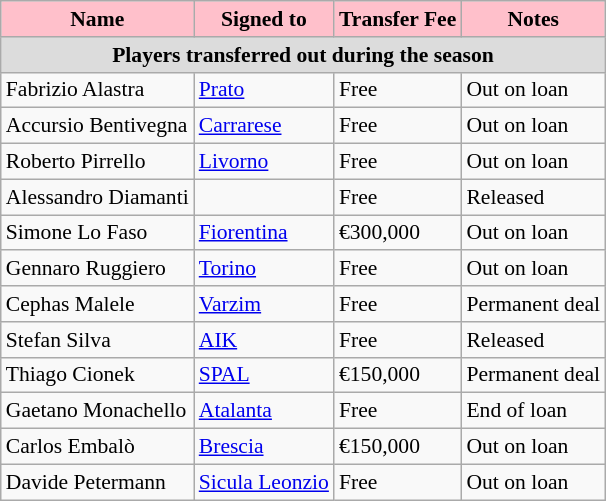<table class="wikitable" style="text-align:left; font-size:90%;">
<tr>
<th style="background:pink; color:black; text-align:center;">Name</th>
<th style="background:pink; color:black; text-align:center;">Signed to</th>
<th style="background:pink; color:black; text-align:center;">Transfer Fee</th>
<th style="background:pink; color:black; text-align:center;">Notes</th>
</tr>
<tr>
<th colspan=11 style="background:#DCDCDC; text-align:center;">Players transferred out during the season</th>
</tr>
<tr>
<td>Fabrizio Alastra</td>
<td> <a href='#'>Prato</a></td>
<td>Free</td>
<td>Out on loan</td>
</tr>
<tr>
<td>Accursio Bentivegna</td>
<td> <a href='#'>Carrarese</a></td>
<td>Free</td>
<td>Out on loan</td>
</tr>
<tr>
<td>Roberto Pirrello</td>
<td> <a href='#'>Livorno</a></td>
<td>Free</td>
<td>Out on loan</td>
</tr>
<tr>
<td>Alessandro Diamanti</td>
<td></td>
<td>Free</td>
<td>Released</td>
</tr>
<tr>
<td>Simone Lo Faso</td>
<td> <a href='#'>Fiorentina</a></td>
<td>€300,000</td>
<td>Out on loan</td>
</tr>
<tr>
<td>Gennaro Ruggiero</td>
<td> <a href='#'>Torino</a></td>
<td>Free</td>
<td>Out on loan</td>
</tr>
<tr>
<td>Cephas Malele</td>
<td> <a href='#'>Varzim</a></td>
<td>Free</td>
<td>Permanent deal</td>
</tr>
<tr>
<td>Stefan Silva</td>
<td> <a href='#'>AIK</a></td>
<td>Free</td>
<td>Released</td>
</tr>
<tr>
<td>Thiago Cionek</td>
<td> <a href='#'>SPAL</a></td>
<td>€150,000</td>
<td>Permanent deal</td>
</tr>
<tr>
<td>Gaetano Monachello</td>
<td> <a href='#'>Atalanta</a></td>
<td>Free</td>
<td>End of loan</td>
</tr>
<tr>
<td>Carlos Embalò</td>
<td> <a href='#'>Brescia</a></td>
<td>€150,000</td>
<td>Out on loan</td>
</tr>
<tr>
<td>Davide Petermann</td>
<td> <a href='#'>Sicula Leonzio</a></td>
<td>Free</td>
<td>Out on loan</td>
</tr>
</table>
